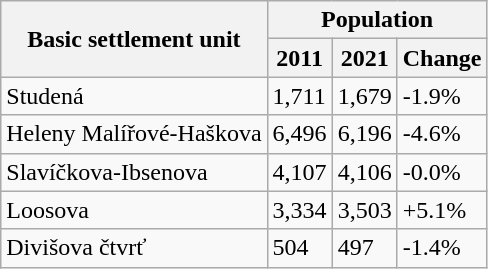<table class="wikitable sortable">
<tr>
<th rowspan=2>Basic settlement unit</th>
<th colspan=3>Population</th>
</tr>
<tr>
<th>2011</th>
<th>2021</th>
<th>Change</th>
</tr>
<tr>
<td>Studená</td>
<td>1,711</td>
<td>1,679</td>
<td>-1.9%</td>
</tr>
<tr>
<td>Heleny Malířové-Haškova</td>
<td>6,496</td>
<td>6,196</td>
<td>-4.6%</td>
</tr>
<tr>
<td>Slavíčkova-Ibsenova</td>
<td>4,107</td>
<td>4,106</td>
<td>-0.0%</td>
</tr>
<tr>
<td>Loosova</td>
<td>3,334</td>
<td>3,503</td>
<td>+5.1%</td>
</tr>
<tr>
<td>Divišova čtvrť</td>
<td>504</td>
<td>497</td>
<td>-1.4%</td>
</tr>
</table>
